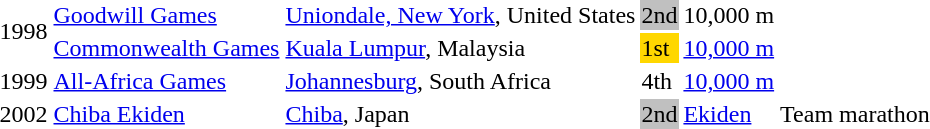<table>
<tr>
<td rowspan=2>1998</td>
<td><a href='#'>Goodwill Games</a></td>
<td><a href='#'>Uniondale, New York</a>, United States</td>
<td bgcolor=silver>2nd</td>
<td>10,000 m</td>
<td></td>
</tr>
<tr>
<td><a href='#'>Commonwealth Games</a></td>
<td><a href='#'>Kuala Lumpur</a>, Malaysia</td>
<td bgcolor=gold>1st</td>
<td><a href='#'>10,000 m</a></td>
<td></td>
</tr>
<tr>
<td>1999</td>
<td><a href='#'>All-Africa Games</a></td>
<td><a href='#'>Johannesburg</a>, South Africa</td>
<td>4th</td>
<td><a href='#'>10,000 m</a></td>
<td></td>
</tr>
<tr>
<td>2002</td>
<td><a href='#'>Chiba Ekiden</a></td>
<td><a href='#'>Chiba</a>, Japan</td>
<td bgcolor=silver>2nd</td>
<td><a href='#'>Ekiden</a></td>
<td>Team marathon</td>
</tr>
</table>
